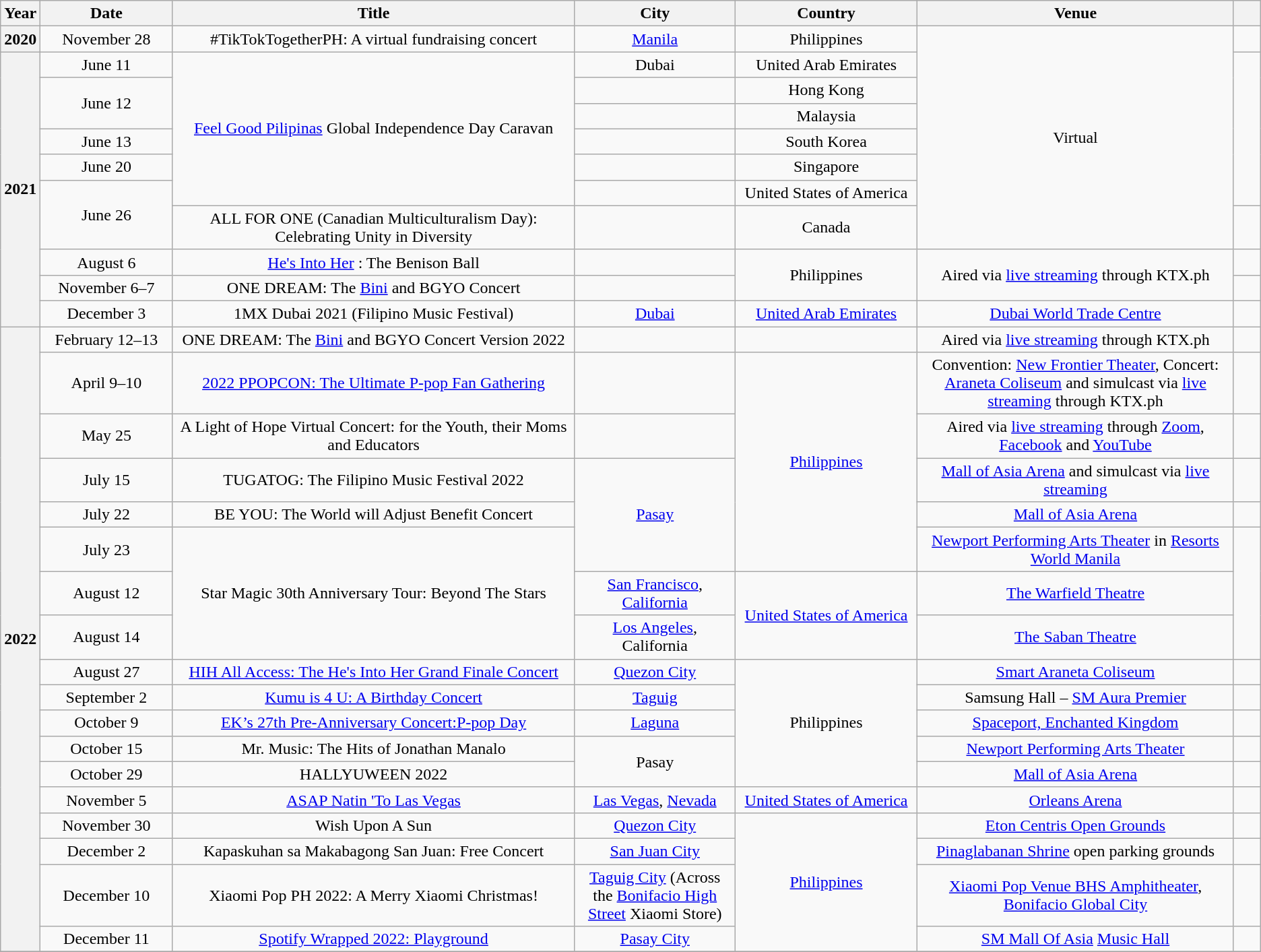<table class="wikitable sortable plainrowheaders" style="text-align:center;">
<tr>
<th scope="col" style="width:1em;">Year</th>
<th scope="col" style="width:10em;">Date</th>
<th scope="col" style="width:35em;">Title</th>
<th scope="col" style="width:13em;">City</th>
<th scope="col" style="width:15em;">Country</th>
<th scope="col" style="width:28em;">Venue</th>
<th scope="col" style="width:2em;"></th>
</tr>
<tr>
<th style="text-align:center" scope="row" rowspan="1"><strong>2020</strong></th>
<td scope="row">November 28</td>
<td>#TikTokTogetherPH: A virtual fundraising concert </td>
<td><a href='#'>Manila</a></td>
<td>Philippines</td>
<td rowspan="8">Virtual</td>
<td></td>
</tr>
<tr>
<th style="text-align:center" scope="row" rowspan="10"><strong>2021</strong></th>
<td scope="row">June 11</td>
<td rowspan="6"><a href='#'>Feel Good Pilipinas</a> Global Independence Day Caravan </td>
<td>Dubai</td>
<td>United Arab Emirates</td>
<td rowspan="6"></td>
</tr>
<tr>
<td scope="row" rowspan="2">June 12</td>
<td></td>
<td>Hong Kong</td>
</tr>
<tr>
<td></td>
<td>Malaysia</td>
</tr>
<tr>
<td scope="row">June 13</td>
<td></td>
<td>South Korea</td>
</tr>
<tr>
<td scope="row">June 20</td>
<td></td>
<td>Singapore</td>
</tr>
<tr>
<td scope="row" rowspan="2">June 26</td>
<td></td>
<td>United States of America</td>
</tr>
<tr>
<td>ALL FOR ONE (Canadian Multiculturalism Day): Celebrating Unity in Diversity </td>
<td></td>
<td>Canada</td>
<td></td>
</tr>
<tr>
<td scope="row">August 6</td>
<td><a href='#'>He's Into Her</a> : The Benison Ball </td>
<td></td>
<td scope="row" rowspan="2">Philippines</td>
<td scope="row" rowspan="2">Aired via <a href='#'>live streaming</a> through KTX.ph</td>
<td></td>
</tr>
<tr>
<td scope="row">November 6–7</td>
<td>ONE DREAM: The <a href='#'>Bini</a> and BGYO Concert </td>
<td></td>
<td></td>
</tr>
<tr>
<td scope="row">December 3</td>
<td>1MX Dubai 2021 (Filipino Music Festival) </td>
<td><a href='#'>Dubai</a></td>
<td><a href='#'>United Arab Emirates</a></td>
<td><a href='#'>Dubai World Trade Centre</a></td>
<td></td>
</tr>
<tr>
<th style="text-align:center" scope="row" rowspan="18"><strong>2022</strong></th>
<td scope="row">February 12–13</td>
<td>ONE DREAM: The <a href='#'>Bini</a> and BGYO Concert Version 2022</td>
<td></td>
<td></td>
<td>Aired via <a href='#'>live streaming</a> through KTX.ph</td>
<td></td>
</tr>
<tr>
<td scope="row">April 9–10</td>
<td><a href='#'>2022 PPOPCON: The Ultimate P-pop Fan Gathering</a> <br></td>
<td></td>
<td scope="row" rowspan="5"><a href='#'>Philippines</a></td>
<td>Convention: <a href='#'>New Frontier Theater</a>, Concert: <a href='#'>Araneta Coliseum</a> and simulcast via <a href='#'>live streaming</a> through KTX.ph</td>
<td></td>
</tr>
<tr>
<td scope="row">May 25</td>
<td>A Light of Hope Virtual Concert: for the Youth, their Moms and Educators </td>
<td></td>
<td>Aired via <a href='#'>live streaming</a> through <a href='#'>Zoom</a>, <a href='#'>Facebook</a> and <a href='#'>YouTube</a></td>
<td></td>
</tr>
<tr>
<td scope="row">July 15</td>
<td>TUGATOG: The Filipino Music Festival 2022</td>
<td scope="row" rowspan="3"><a href='#'>Pasay</a></td>
<td><a href='#'>Mall of Asia Arena</a> and simulcast via <a href='#'>live streaming</a></td>
<td></td>
</tr>
<tr>
<td scope="row">July 22</td>
<td>BE YOU: The World will Adjust Benefit Concert </td>
<td><a href='#'>Mall of Asia Arena</a></td>
<td></td>
</tr>
<tr>
<td scope="row">July 23</td>
<td scope="row" rowspan="3">Star Magic 30th Anniversary Tour: Beyond The Stars </td>
<td><a href='#'>Newport Performing Arts Theater</a> in <a href='#'>Resorts World Manila</a></td>
<td scope="row" rowspan="3"></td>
</tr>
<tr>
<td scope="row">August 12</td>
<td><a href='#'>San Francisco</a>, <a href='#'>California</a></td>
<td scope="row" rowspan="2"><a href='#'>United States of America</a></td>
<td><a href='#'>The Warfield Theatre</a></td>
</tr>
<tr>
<td scope="row">August 14</td>
<td><a href='#'>Los Angeles</a>, California</td>
<td><a href='#'>The Saban Theatre</a></td>
</tr>
<tr>
<td scope="row">August 27</td>
<td><a href='#'>HIH All Access: The He's Into Her Grand Finale Concert</a> </td>
<td><a href='#'>Quezon City</a></td>
<td scope="row" rowspan="5">Philippines</td>
<td><a href='#'>Smart Araneta Coliseum</a></td>
<td></td>
</tr>
<tr>
<td scope="row">September 2</td>
<td><a href='#'>Kumu is 4 U: A Birthday Concert</a></td>
<td><a href='#'>Taguig</a></td>
<td>Samsung Hall – <a href='#'>SM Aura Premier</a></td>
<td></td>
</tr>
<tr>
<td scope="row">October 9</td>
<td><a href='#'>EK’s 27th Pre-Anniversary Concert:P-pop Day</a></td>
<td><a href='#'>Laguna</a></td>
<td><a href='#'>Spaceport, Enchanted Kingdom</a></td>
<td></td>
</tr>
<tr>
<td scope="row">October 15</td>
<td>Mr. Music: The Hits of Jonathan Manalo </td>
<td scope="row" rowspan="2">Pasay</td>
<td><a href='#'>Newport Performing Arts Theater</a></td>
<td></td>
</tr>
<tr>
<td scope="row">October 29</td>
<td>HALLYUWEEN 2022</td>
<td><a href='#'>Mall of Asia Arena</a></td>
<td></td>
</tr>
<tr>
<td scope="row">November 5</td>
<td><a href='#'>ASAP Natin 'To Las Vegas</a></td>
<td><a href='#'>Las Vegas</a>, <a href='#'>Nevada</a></td>
<td><a href='#'>United States of America</a></td>
<td><a href='#'>Orleans Arena</a></td>
<td></td>
</tr>
<tr>
<td scope="row">November 30</td>
<td>Wish Upon A Sun</td>
<td><a href='#'>Quezon City</a></td>
<td rowspan="4"><a href='#'>Philippines</a></td>
<td><a href='#'>Eton Centris Open Grounds</a></td>
<td></td>
</tr>
<tr>
<td scope="row">December 2</td>
<td>Kapaskuhan sa Makabagong San Juan: Free Concert </td>
<td><a href='#'>San Juan City</a></td>
<td><a href='#'>Pinaglabanan Shrine</a> open parking grounds</td>
<td></td>
</tr>
<tr>
<td scope="row">December 10</td>
<td>Xiaomi Pop PH 2022: A Merry Xiaomi Christmas!</td>
<td><a href='#'>Taguig City</a> (Across the <a href='#'>Bonifacio High Street</a> Xiaomi Store)</td>
<td><a href='#'>Xiaomi Pop Venue BHS Amphitheater</a>, <a href='#'>Bonifacio Global City</a></td>
<td></td>
</tr>
<tr>
<td scope="row">December 11</td>
<td><a href='#'>Spotify Wrapped 2022: Playground</a> </td>
<td><a href='#'>Pasay City</a></td>
<td><a href='#'>SM Mall Of Asia</a> <a href='#'>Music Hall</a></td>
<td></td>
</tr>
<tr>
</tr>
</table>
